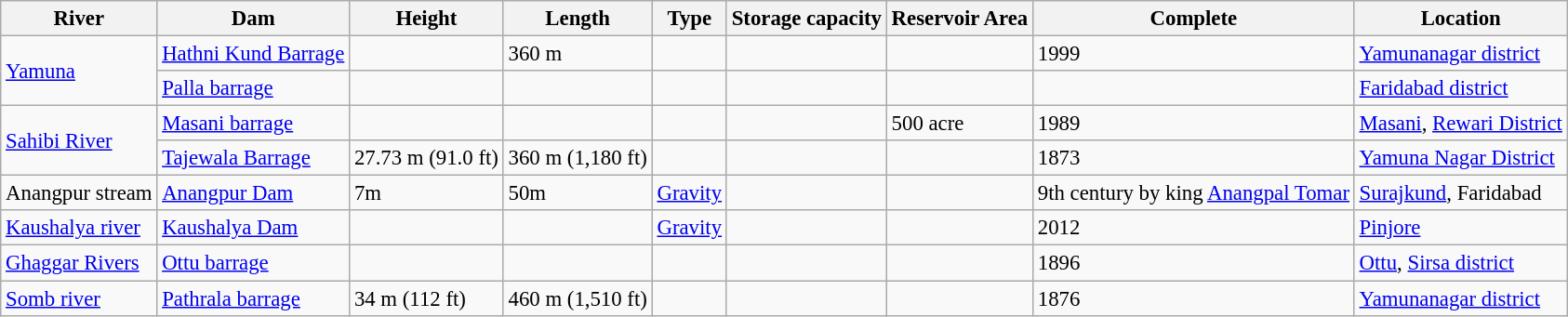<table class="wikitable sortable" style="font-size: 95%;">
<tr>
<th>River</th>
<th>Dam</th>
<th>Height</th>
<th>Length</th>
<th>Type</th>
<th>Storage capacity</th>
<th>Reservoir Area</th>
<th>Complete</th>
<th>Location</th>
</tr>
<tr>
<td rowspan="2"><a href='#'>Yamuna</a></td>
<td><a href='#'>Hathni Kund Barrage</a></td>
<td></td>
<td>360 m</td>
<td></td>
<td></td>
<td></td>
<td>1999</td>
<td><a href='#'>Yamunanagar district</a></td>
</tr>
<tr>
<td><a href='#'>Palla barrage</a></td>
<td></td>
<td></td>
<td></td>
<td></td>
<td></td>
<td></td>
<td><a href='#'>Faridabad district</a></td>
</tr>
<tr>
<td rowspan="2"><a href='#'>Sahibi River</a></td>
<td><a href='#'>Masani barrage</a></td>
<td></td>
<td></td>
<td></td>
<td></td>
<td>500 acre</td>
<td>1989</td>
<td><a href='#'>Masani</a>, <a href='#'>Rewari District</a></td>
</tr>
<tr>
<td><a href='#'>Tajewala Barrage</a></td>
<td>27.73 m (91.0 ft)</td>
<td>360 m (1,180 ft)</td>
<td></td>
<td></td>
<td></td>
<td>1873</td>
<td><a href='#'>Yamuna Nagar District</a></td>
</tr>
<tr>
<td>Anangpur stream</td>
<td><a href='#'>Anangpur Dam</a></td>
<td>7m</td>
<td>50m</td>
<td><a href='#'>Gravity</a></td>
<td></td>
<td></td>
<td>9th century by king <a href='#'>Anangpal Tomar</a></td>
<td><a href='#'>Surajkund</a>, Faridabad</td>
</tr>
<tr>
<td><a href='#'>Kaushalya river</a></td>
<td><a href='#'>Kaushalya Dam</a></td>
<td></td>
<td></td>
<td><a href='#'>Gravity</a></td>
<td></td>
<td></td>
<td>2012</td>
<td><a href='#'>Pinjore</a></td>
</tr>
<tr>
<td><a href='#'>Ghaggar Rivers</a></td>
<td><a href='#'>Ottu barrage</a></td>
<td></td>
<td></td>
<td></td>
<td></td>
<td></td>
<td>1896</td>
<td><a href='#'>Ottu</a>, <a href='#'>Sirsa district</a></td>
</tr>
<tr>
<td><a href='#'>Somb river</a></td>
<td><a href='#'>Pathrala barrage</a></td>
<td>34 m (112 ft)</td>
<td>460 m (1,510 ft)</td>
<td></td>
<td></td>
<td></td>
<td>1876</td>
<td><a href='#'>Yamunanagar district</a></td>
</tr>
</table>
